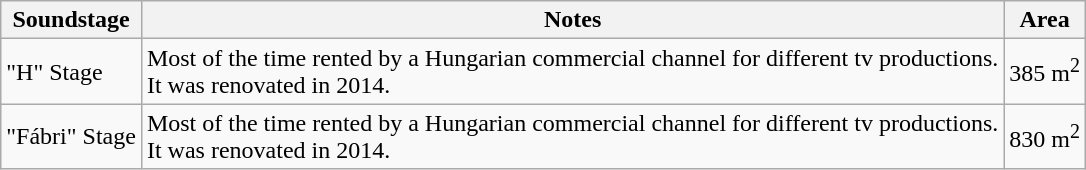<table class="wikitable">
<tr>
<th>Soundstage</th>
<th>Notes</th>
<th>Area</th>
</tr>
<tr>
<td>"H" Stage</td>
<td>Most of the time rented by a Hungarian commercial channel for different tv productions.<br>It was renovated in 2014.</td>
<td>385 m<sup>2</sup><br></td>
</tr>
<tr>
<td>"Fábri" Stage</td>
<td>Most of the time rented by a Hungarian commercial channel for different tv productions.<br>It was renovated in 2014.</td>
<td>830 m<sup>2</sup></td>
</tr>
</table>
